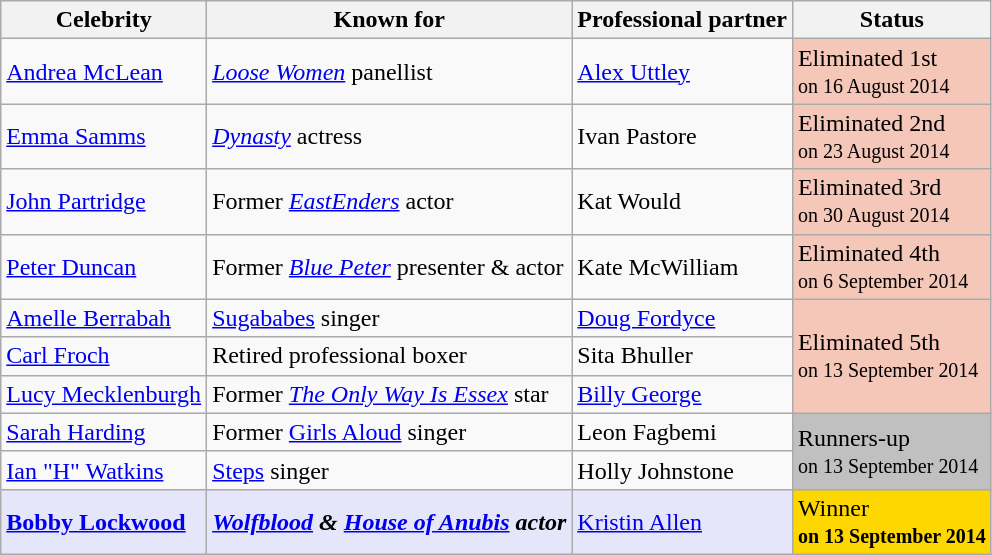<table class="wikitable">
<tr>
<th>Celebrity</th>
<th>Known for</th>
<th>Professional partner</th>
<th>Status</th>
</tr>
<tr>
<td><a href='#'>Andrea McLean</a></td>
<td><em><a href='#'>Loose Women</a></em> panellist</td>
<td><a href='#'>Alex Uttley</a></td>
<td style=background:#f4c7b8>Eliminated 1st<br><small>on 16 August 2014</small></td>
</tr>
<tr>
<td><a href='#'>Emma Samms</a></td>
<td><em><a href='#'>Dynasty</a></em> actress</td>
<td>Ivan Pastore</td>
<td style=background:#f4c7b8>Eliminated 2nd<br><small>on 23 August 2014</small></td>
</tr>
<tr>
<td><a href='#'>John Partridge</a></td>
<td>Former <em><a href='#'>EastEnders</a></em> actor</td>
<td>Kat Would</td>
<td style=background:#f4c7b8>Eliminated 3rd<br><small>on 30 August 2014</small></td>
</tr>
<tr>
<td><a href='#'>Peter Duncan</a></td>
<td>Former <em><a href='#'>Blue Peter</a></em> presenter & actor</td>
<td>Kate McWilliam</td>
<td style=background:#f4c7b8>Eliminated 4th<br><small>on 6 September 2014</small></td>
</tr>
<tr>
<td><a href='#'>Amelle Berrabah</a></td>
<td><a href='#'>Sugababes</a> singer</td>
<td><a href='#'>Doug Fordyce</a></td>
<td bgcolor=#f4c7b8 rowspan=3>Eliminated 5th<br><small>on 13 September 2014</small></td>
</tr>
<tr>
<td><a href='#'>Carl Froch</a></td>
<td>Retired professional boxer</td>
<td>Sita Bhuller</td>
</tr>
<tr>
<td><a href='#'>Lucy Mecklenburgh</a></td>
<td>Former <em><a href='#'>The Only Way Is Essex</a></em> star</td>
<td><a href='#'>Billy George</a></td>
</tr>
<tr>
<td><a href='#'>Sarah Harding</a></td>
<td>Former <a href='#'>Girls Aloud</a> singer</td>
<td>Leon Fagbemi</td>
<td rowspan=2 bgcolor=silver>Runners-up<br><small>on 13 September 2014</small></td>
</tr>
<tr>
<td><a href='#'>Ian "H" Watkins</a></td>
<td><a href='#'>Steps</a> singer</td>
<td>Holly Johnstone</td>
</tr>
<tr>
<td style="background:lavender;"><strong><a href='#'>Bobby Lockwood</a></strong></td>
<td style="background:lavender;"><strong><em><a href='#'>Wolfblood</a><em> & </em><a href='#'>House of Anubis</a><em> actor<strong></td>
<td style="background:lavender;"></strong><a href='#'>Kristin Allen</a><strong></td>
<td bgcolor=gold></strong>Winner<strong><br><small>on 13 September 2014</small></td>
</tr>
</table>
